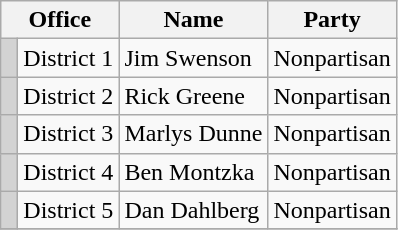<table class="wikitable">
<tr>
<th colspan="2">Office</th>
<th>Name</th>
<th>Party</th>
</tr>
<tr>
<td bgcolor=lightgray> </td>
<td>District 1</td>
<td>Jim Swenson</td>
<td>Nonpartisan</td>
</tr>
<tr>
<td bgcolor=lightgray> </td>
<td>District 2</td>
<td>Rick Greene</td>
<td>Nonpartisan</td>
</tr>
<tr>
<td bgcolor=lightgray> </td>
<td>District 3</td>
<td>Marlys Dunne</td>
<td>Nonpartisan</td>
</tr>
<tr>
<td bgcolor=lightgray> </td>
<td>District 4</td>
<td>Ben Montzka</td>
<td>Nonpartisan</td>
</tr>
<tr>
<td bgcolor=lightgray> </td>
<td>District 5</td>
<td>Dan Dahlberg</td>
<td>Nonpartisan</td>
</tr>
<tr>
</tr>
</table>
